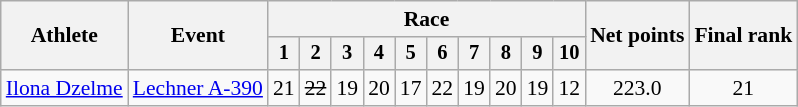<table class="wikitable" style="font-size:90%">
<tr>
<th rowspan="2">Athlete</th>
<th rowspan="2">Event</th>
<th colspan=10>Race</th>
<th rowspan=2>Net points</th>
<th rowspan=2>Final rank</th>
</tr>
<tr style="font-size:95%">
<th>1</th>
<th>2</th>
<th>3</th>
<th>4</th>
<th>5</th>
<th>6</th>
<th>7</th>
<th>8</th>
<th>9</th>
<th>10</th>
</tr>
<tr align=center>
<td align=left><a href='#'>Ilona Dzelme</a></td>
<td align=left><a href='#'>Lechner A-390</a></td>
<td>21</td>
<td><s>22</s></td>
<td>19</td>
<td>20</td>
<td>17</td>
<td>22</td>
<td>19</td>
<td>20</td>
<td>19</td>
<td>12</td>
<td>223.0</td>
<td>21</td>
</tr>
</table>
